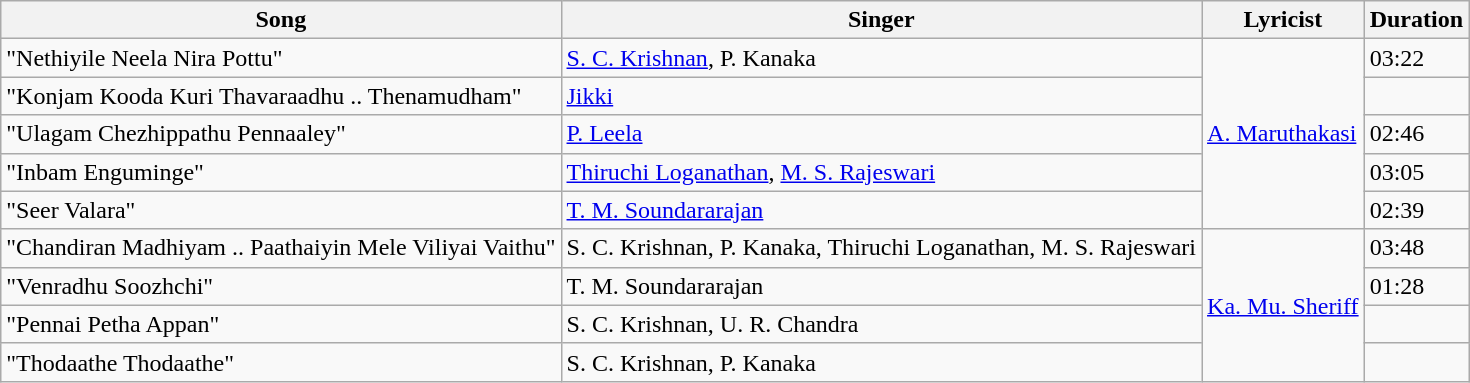<table class="wikitable">
<tr>
<th>Song</th>
<th>Singer</th>
<th>Lyricist</th>
<th>Duration</th>
</tr>
<tr>
<td>"Nethiyile Neela Nira Pottu"</td>
<td><a href='#'>S. C. Krishnan</a>, P. Kanaka</td>
<td rowspan=5><a href='#'>A. Maruthakasi</a></td>
<td>03:22</td>
</tr>
<tr>
<td>"Konjam Kooda Kuri Thavaraadhu .. Thenamudham"</td>
<td><a href='#'>Jikki</a></td>
<td></td>
</tr>
<tr>
<td>"Ulagam Chezhippathu Pennaaley"</td>
<td><a href='#'>P. Leela</a></td>
<td>02:46</td>
</tr>
<tr>
<td>"Inbam Enguminge"</td>
<td><a href='#'>Thiruchi Loganathan</a>, <a href='#'>M. S. Rajeswari</a></td>
<td>03:05</td>
</tr>
<tr>
<td>"Seer Valara"</td>
<td><a href='#'>T. M. Soundararajan</a></td>
<td>02:39</td>
</tr>
<tr>
<td>"Chandiran Madhiyam .. Paathaiyin Mele Viliyai Vaithu"</td>
<td>S. C. Krishnan, P. Kanaka, Thiruchi Loganathan, M. S. Rajeswari</td>
<td rowspan=4><a href='#'>Ka. Mu. Sheriff</a></td>
<td>03:48</td>
</tr>
<tr>
<td>"Venradhu Soozhchi"</td>
<td>T. M. Soundararajan</td>
<td>01:28</td>
</tr>
<tr>
<td>"Pennai Petha Appan"</td>
<td>S. C. Krishnan, U. R. Chandra</td>
<td></td>
</tr>
<tr>
<td>"Thodaathe Thodaathe"</td>
<td>S. C. Krishnan, P. Kanaka</td>
<td></td>
</tr>
</table>
